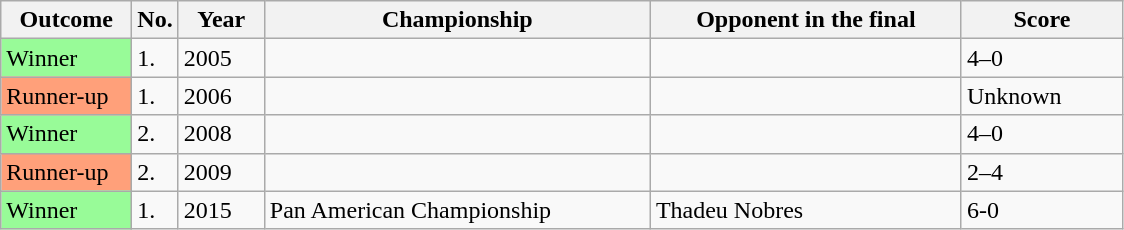<table class="sortable wikitable">
<tr>
<th width="80">Outcome</th>
<th width="20">No.</th>
<th width="50">Year</th>
<th width="250">Championship</th>
<th width="200">Opponent in the final</th>
<th width="100">Score</th>
</tr>
<tr>
<td style="background:#98fb98;">Winner</td>
<td>1.</td>
<td>2005</td>
<td></td>
<td> </td>
<td>4–0</td>
</tr>
<tr>
<td style="background:#ffa07a;">Runner-up</td>
<td>1.</td>
<td>2006</td>
<td></td>
<td> </td>
<td>Unknown</td>
</tr>
<tr>
<td style="background:#98fb98;">Winner</td>
<td>2.</td>
<td>2008</td>
<td></td>
<td> </td>
<td>4–0</td>
</tr>
<tr>
<td style="background:#ffa07a;">Runner-up</td>
<td>2.</td>
<td>2009</td>
<td></td>
<td> </td>
<td>2–4</td>
</tr>
<tr>
<td style="background:#98fb98;">Winner</td>
<td>1.</td>
<td>2015</td>
<td>Pan American Championship</td>
<td> Thadeu Nobres</td>
<td>6-0</td>
</tr>
</table>
